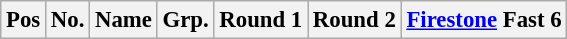<table class="wikitable sortable" style="text-align:center; font-size: 95%;">
<tr>
<th>Pos</th>
<th>No.</th>
<th>Name</th>
<th>Grp.</th>
<th>Round 1</th>
<th>Round 2</th>
<th><a href='#'>Firestone</a> Fast 6</th>
</tr>
</table>
